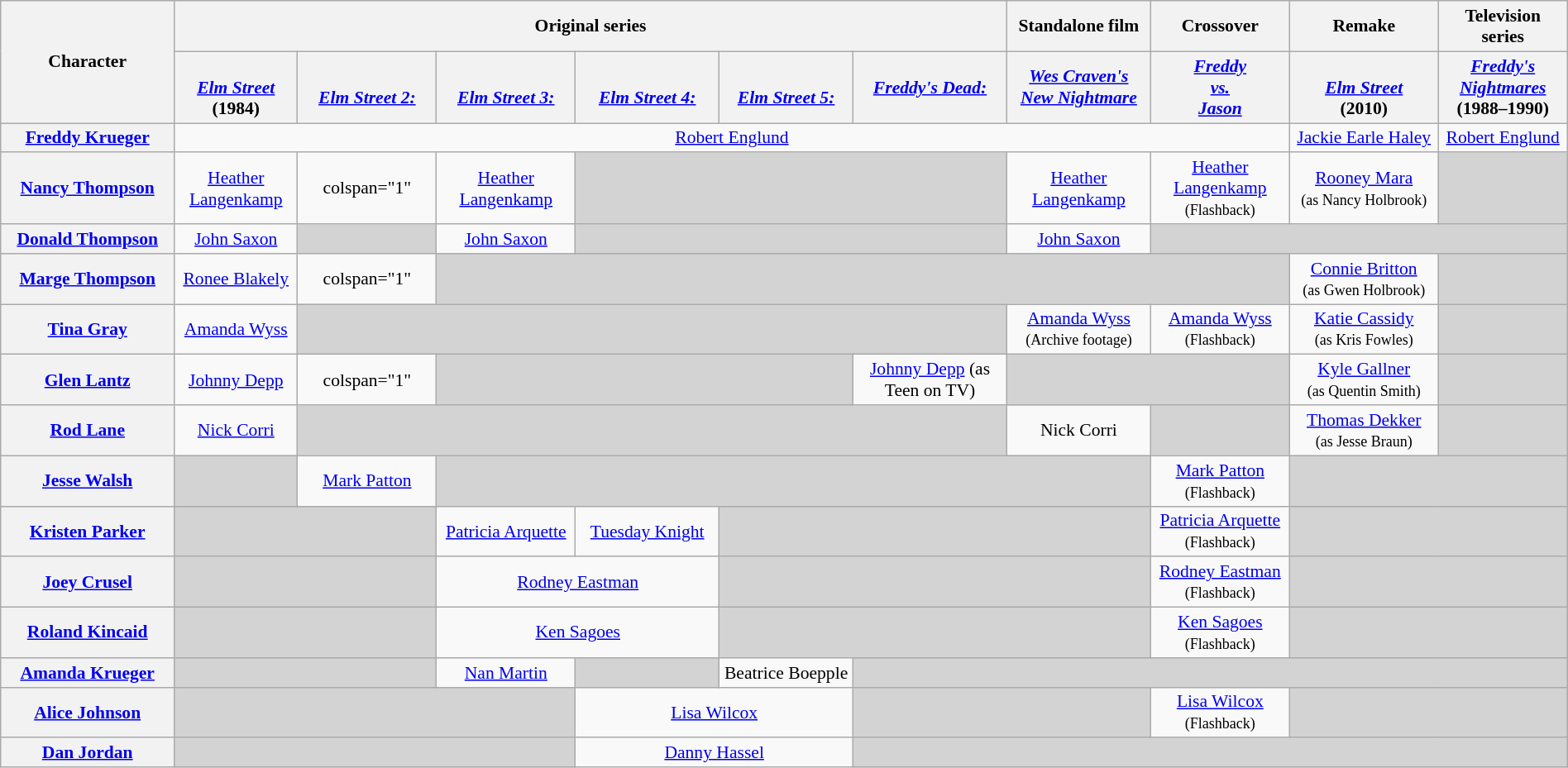<table class="wikitable" style="text-align:center; width:100%; font-size:90%">
<tr>
<th rowspan="2" width="8.75%">Character</th>
<th colspan="6" align="center">Original series</th>
<th colspan="1" align="center">Standalone film</th>
<th colspan="1" align="center">Crossover</th>
<th colspan="1" align="center">Remake</th>
<th align="center">Television series</th>
</tr>
<tr>
<th align="center" width="5.25%"><em><a href='#'><br>Elm Street</a></em><br>(1984)</th>
<th align="center" width="7.00%"><em><a href='#'><br>Elm Street 2:<br></a></em></th>
<th align="center" width="7.00%"><em><a href='#'><br>Elm Street 3:<br></a></em></th>
<th align="center" width="7.25%"><em><a href='#'><br>Elm Street 4:<br></a></em></th>
<th align="center" width="6.75%"><em><a href='#'><br>Elm Street 5:<br></a></em></th>
<th align="center" width="7.75%"><em><a href='#'>Freddy's Dead:<br></a></em></th>
<th align="center" width="7.25%"><em><a href='#'>Wes Craven's<br>New Nightmare</a></em></th>
<th align="center" width="7.00%"><em><a href='#'>Freddy<br>vs.<br>Jason</a></em></th>
<th align="center" width="7.50%"><em><a href='#'><br>Elm Street</a></em><br>(2010)</th>
<th align="center" width="6.50%"><em><a href='#'>Freddy's Nightmares</a></em><br>(1988–1990)</th>
</tr>
<tr>
<th><a href='#'>Freddy Krueger</a></th>
<td colspan="8"><a href='#'>Robert Englund</a></td>
<td colspan="1"><a href='#'>Jackie Earle Haley</a></td>
<td colspan="1"><a href='#'>Robert Englund</a></td>
</tr>
<tr>
<th><a href='#'>Nancy Thompson</a></th>
<td colspan="1"><a href='#'>Heather Langenkamp</a></td>
<td>colspan="1" </td>
<td colspan="1"><a href='#'>Heather Langenkamp</a></td>
<td colspan="3" style="background:#d3d3d3;"></td>
<td colspan="1"><a href='#'>Heather Langenkamp</a></td>
<td colspan="1"><a href='#'>Heather Langenkamp</a><br><small>(Flashback)</small></td>
<td colspan="1"><a href='#'>Rooney Mara</a><br><small>(as Nancy Holbrook)</small></td>
<td colspan="1" style="background:#d3d3d3;"></td>
</tr>
<tr>
<th><a href='#'>Donald Thompson</a></th>
<td colspan="1"><a href='#'>John Saxon</a></td>
<td colspan="1" style="background:#d3d3d3;"></td>
<td colspan="1"><a href='#'>John Saxon</a></td>
<td colspan="3" style="background:#d3d3d3;"></td>
<td colspan="1"><a href='#'>John Saxon</a></td>
<td colspan="3" style="background:#d3d3d3;"></td>
</tr>
<tr>
<th><a href='#'>Marge Thompson</a></th>
<td colspan="1"><a href='#'>Ronee Blakely</a></td>
<td>colspan="1" </td>
<td colspan="6" style="background:#d3d3d3;"></td>
<td colspan="1"><a href='#'>Connie Britton</a><br><small>(as Gwen Holbrook)</small></td>
<td colspan="3" style="background:#d3d3d3;"></td>
</tr>
<tr>
<th><a href='#'>Tina Gray</a></th>
<td colspan="1"><a href='#'>Amanda Wyss</a></td>
<td colspan="5" style="background:#d3d3d3;"></td>
<td colspan="1"><a href='#'>Amanda Wyss</a><br><small>(Archive footage)</small></td>
<td colspan="1"><a href='#'>Amanda Wyss</a><br><small>(Flashback)</small></td>
<td colspan="1"><a href='#'>Katie Cassidy</a><br><small>(as Kris Fowles)</small></td>
<td colspan="1" style="background:#d3d3d3;"></td>
</tr>
<tr>
<th><a href='#'>Glen Lantz</a></th>
<td colspan="1"><a href='#'>Johnny Depp</a></td>
<td>colspan="1" </td>
<td colspan="3" style="background:#d3d3d3;"></td>
<td colspan="1"><a href='#'>Johnny Depp</a> (as Teen on TV)</td>
<td colspan="2" style="background:#d3d3d3;"></td>
<td colspan="1"><a href='#'>Kyle Gallner</a><br><small>(as Quentin Smith)</small></td>
<td colspan="4" style="background:#d3d3d3;"></td>
</tr>
<tr>
<th><a href='#'>Rod Lane</a></th>
<td colspan="1"><a href='#'>Nick Corri</a></td>
<td colspan="5" style="background:#d3d3d3;"></td>
<td colspan="1">Nick Corri</td>
<td colspan="1" style="background:#d3d3d3;"></td>
<td colspan="1"><a href='#'>Thomas Dekker</a><br><small>(as Jesse Braun)</small></td>
<td colspan="4" style="background:#d3d3d3;"></td>
</tr>
<tr>
<th><a href='#'>Jesse Walsh</a></th>
<td colspan="1" style="background:#d3d3d3;"></td>
<td colspan="1"><a href='#'>Mark Patton</a></td>
<td colspan="5" style="background:#d3d3d3;"></td>
<td colspan="1"><a href='#'>Mark Patton</a><br><small>(Flashback)</small></td>
<td colspan="2" style="background:#d3d3d3;"></td>
</tr>
<tr>
<th><a href='#'>Kristen Parker</a></th>
<td colspan="2" style="background:#d3d3d3;"></td>
<td colspan="1"><a href='#'>Patricia Arquette</a></td>
<td colspan="1"><a href='#'>Tuesday Knight</a></td>
<td colspan="3" style="background:#d3d3d3;"></td>
<td colspan="1"><a href='#'>Patricia Arquette</a><br><small>(Flashback)</small></td>
<td colspan="2" style="background:#d3d3d3;"></td>
</tr>
<tr>
<th><a href='#'>Joey Crusel</a></th>
<td colspan="2" style="background:#d3d3d3;"></td>
<td colspan="2"><a href='#'>Rodney Eastman</a></td>
<td colspan="3" style="background:#d3d3d3;"></td>
<td colspan="1"><a href='#'>Rodney Eastman</a><br><small>(Flashback)</small></td>
<td colspan="2" style="background:#d3d3d3;"></td>
</tr>
<tr>
<th><a href='#'>Roland Kincaid</a></th>
<td colspan="2" style="background:#d3d3d3;"></td>
<td colspan="2"><a href='#'>Ken Sagoes</a></td>
<td colspan="3" style="background:#d3d3d3;"></td>
<td colspan="1"><a href='#'>Ken Sagoes</a><br><small>(Flashback)</small></td>
<td colspan="2" style="background:#d3d3d3;"></td>
</tr>
<tr>
<th><a href='#'>Amanda Krueger</a></th>
<td colspan="2" style="background:#d3d3d3;"></td>
<td colspan="1"><a href='#'>Nan Martin</a></td>
<td colspan="1" style="background:#d3d3d3;"></td>
<td colspan="1">Beatrice Boepple</td>
<td colspan="5" style="background:#d3d3d3;"></td>
</tr>
<tr>
<th><a href='#'>Alice Johnson</a></th>
<td colspan="3" style="background:#d3d3d3;"></td>
<td colspan="2"><a href='#'>Lisa Wilcox</a></td>
<td colspan="2" style="background:#d3d3d3;"></td>
<td colspan="1"><a href='#'>Lisa Wilcox</a><br><small>(Flashback)</small></td>
<td colspan="4" style="background:#d3d3d3;"></td>
</tr>
<tr>
<th><a href='#'>Dan Jordan</a></th>
<td colspan="3" style="background:#d3d3d3;"></td>
<td colspan="2"><a href='#'>Danny Hassel</a></td>
<td colspan="5" style="background:#d3d3d3;"></td>
</tr>
</table>
